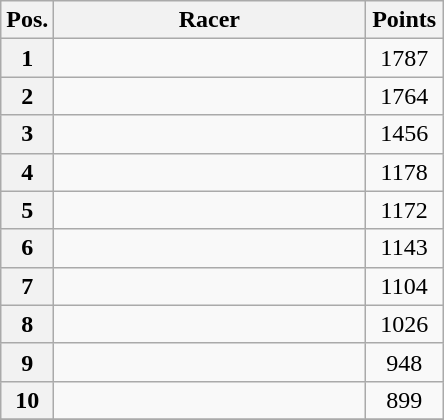<table class="wikitable sortable plainrowheaders" style="text-align:center;">
<tr>
<th scope="col">Pos.</th>
<th scope="col" style="width:200px;">Racer</th>
<th style="width:45px;">Points</th>
</tr>
<tr>
<th style="text-align:center;">1</th>
<td align="left"></td>
<td>1787</td>
</tr>
<tr>
<th style="text-align:center;">2</th>
<td align="left"></td>
<td>1764</td>
</tr>
<tr>
<th style="text-align:center;">3</th>
<td align="left"></td>
<td>1456</td>
</tr>
<tr>
<th style="text-align:center;">4</th>
<td align="left"></td>
<td>1178</td>
</tr>
<tr>
<th style="text-align:center;">5</th>
<td align="left"></td>
<td>1172</td>
</tr>
<tr>
<th style="text-align:center;">6</th>
<td align="left"></td>
<td>1143</td>
</tr>
<tr>
<th style="text-align:center;">7</th>
<td align="left"></td>
<td>1104</td>
</tr>
<tr>
<th style="text-align:center;">8</th>
<td align="left"></td>
<td>1026</td>
</tr>
<tr>
<th style="text-align:center;">9</th>
<td align="left"></td>
<td>948</td>
</tr>
<tr>
<th style="text-align:center;">10</th>
<td align="left"></td>
<td>899</td>
</tr>
<tr>
</tr>
</table>
